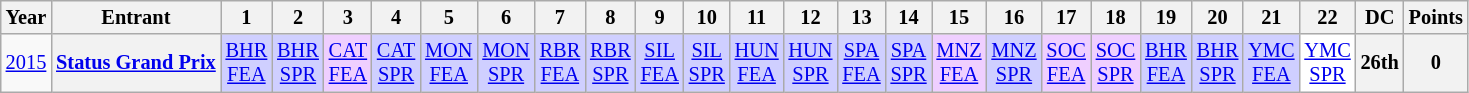<table class="wikitable" style="text-align:center; font-size:85%">
<tr>
<th>Year</th>
<th>Entrant</th>
<th>1</th>
<th>2</th>
<th>3</th>
<th>4</th>
<th>5</th>
<th>6</th>
<th>7</th>
<th>8</th>
<th>9</th>
<th>10</th>
<th>11</th>
<th>12</th>
<th>13</th>
<th>14</th>
<th>15</th>
<th>16</th>
<th>17</th>
<th>18</th>
<th>19</th>
<th>20</th>
<th>21</th>
<th>22</th>
<th>DC</th>
<th>Points</th>
</tr>
<tr>
<td><a href='#'>2015</a></td>
<th nowrap><a href='#'>Status Grand Prix</a></th>
<td style="background:#CFCFFF;"><a href='#'>BHR<br>FEA</a><br></td>
<td style="background:#CFCFFF;"><a href='#'>BHR<br>SPR</a><br></td>
<td style="background:#EFCFFF;"><a href='#'>CAT<br>FEA</a><br></td>
<td style="background:#CFCFFF;"><a href='#'>CAT<br>SPR</a><br></td>
<td style="background:#CFCFFF;"><a href='#'>MON<br>FEA</a><br></td>
<td style="background:#CFCFFF;"><a href='#'>MON<br>SPR</a><br></td>
<td style="background:#CFCFFF;"><a href='#'>RBR<br>FEA</a><br></td>
<td style="background:#CFCFFF;"><a href='#'>RBR<br>SPR</a><br></td>
<td style="background:#CFCFFF;"><a href='#'>SIL<br>FEA</a><br></td>
<td style="background:#CFCFFF;"><a href='#'>SIL<br>SPR</a><br></td>
<td style="background:#CFCFFF;"><a href='#'>HUN<br>FEA</a><br></td>
<td style="background:#CFCFFF;"><a href='#'>HUN<br>SPR</a><br></td>
<td style="background:#CFCFFF;"><a href='#'>SPA<br>FEA</a><br></td>
<td style="background:#CFCFFF;"><a href='#'>SPA<br>SPR</a><br></td>
<td style="background:#EFCFFF;"><a href='#'>MNZ<br>FEA</a><br></td>
<td style="background:#CFCFFF;"><a href='#'>MNZ<br>SPR</a><br></td>
<td style="background:#EFCFFF;"><a href='#'>SOC<br>FEA</a><br></td>
<td style="background:#EFCFFF;"><a href='#'>SOC<br>SPR</a><br></td>
<td style="background:#CFCFFF;"><a href='#'>BHR<br>FEA</a><br></td>
<td style="background:#CFCFFF;"><a href='#'>BHR<br>SPR</a><br></td>
<td style="background:#CFCFFF;"><a href='#'>YMC<br>FEA</a><br></td>
<td style="background:#FFFFFF;"><a href='#'>YMC<br>SPR</a><br></td>
<th>26th</th>
<th>0</th>
</tr>
</table>
